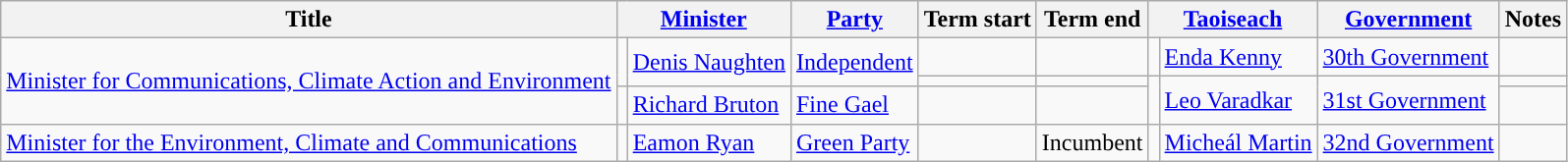<table class="wikitable sortable">
<tr>
<th>Title</th>
<th colspan=2><a href='#'>Minister</a></th>
<th><a href='#'>Party</a></th>
<th>Term start</th>
<th>Term end</th>
<th colspan=2><a href='#'>Taoiseach</a></th>
<th><a href='#'>Government</a></th>
<th class="unsortable">Notes</th>
</tr>
<tr>
<td rowspan=3><a href='#'>Minister for Communications, Climate Action and Environment</a></td>
<td rowspan=2 bgcolor=></td>
<td rowspan=2><a href='#'>Denis Naughten</a></td>
<td rowspan=2><a href='#'>Independent</a></td>
<td></td>
<td></td>
<td style="color:inherit;background:"></td>
<td><a href='#'>Enda Kenny</a></td>
<td><a href='#'>30th Government</a></td>
<td></td>
</tr>
<tr>
<td></td>
<td></td>
<td rowspan=2 bgcolor=></td>
<td rowspan=2><a href='#'>Leo Varadkar</a></td>
<td rowspan=2><a href='#'>31st Government</a></td>
<td></td>
</tr>
<tr>
<td style="color:inherit;background:"></td>
<td><a href='#'>Richard Bruton</a></td>
<td><a href='#'>Fine Gael</a></td>
<td></td>
<td></td>
<td></td>
</tr>
<tr>
<td><a href='#'>Minister for the Environment, Climate and Communications</a></td>
<td style="color:inherit;background:"></td>
<td><a href='#'>Eamon Ryan</a></td>
<td><a href='#'>Green Party</a></td>
<td></td>
<td>Incumbent</td>
<td style="color:inherit;background:"></td>
<td><a href='#'>Micheál Martin</a></td>
<td><a href='#'>32nd Government</a></td>
<td></td>
</tr>
</table>
